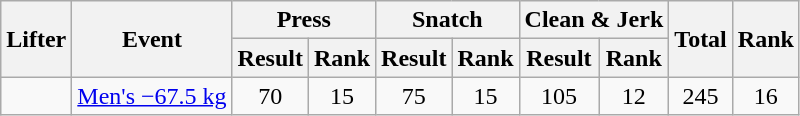<table class="wikitable sortable" style=text-align:center>
<tr>
<th rowspan=2>Lifter</th>
<th rowspan=2>Event</th>
<th colspan=2>Press</th>
<th colspan=2>Snatch</th>
<th colspan=2>Clean & Jerk</th>
<th rowspan=2>Total</th>
<th rowspan=2>Rank</th>
</tr>
<tr>
<th>Result</th>
<th>Rank</th>
<th>Result</th>
<th>Rank</th>
<th>Result</th>
<th>Rank</th>
</tr>
<tr>
<td align=left></td>
<td align=left><a href='#'>Men's −67.5 kg</a></td>
<td>70</td>
<td>15</td>
<td>75</td>
<td>15</td>
<td>105</td>
<td>12</td>
<td>245</td>
<td>16</td>
</tr>
</table>
